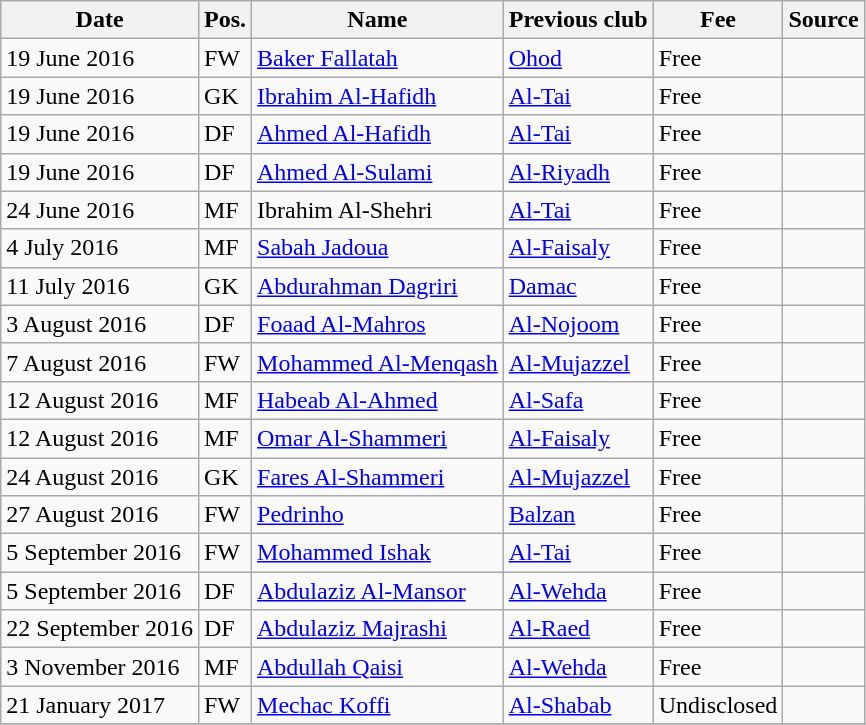<table class="wikitable" style="text-align:left">
<tr>
<th>Date</th>
<th>Pos.</th>
<th>Name</th>
<th>Previous club</th>
<th>Fee</th>
<th>Source</th>
</tr>
<tr>
<td>19 June 2016</td>
<td>FW</td>
<td> <a href='#'>Baker Fallatah</a></td>
<td> <a href='#'>Ohod</a></td>
<td>Free</td>
<td></td>
</tr>
<tr>
<td>19 June 2016</td>
<td>GK</td>
<td> <a href='#'>Ibrahim Al-Hafidh</a></td>
<td> <a href='#'>Al-Tai</a></td>
<td>Free</td>
<td></td>
</tr>
<tr>
<td>19 June 2016</td>
<td>DF</td>
<td> <a href='#'>Ahmed Al-Hafidh</a></td>
<td> <a href='#'>Al-Tai</a></td>
<td>Free</td>
<td></td>
</tr>
<tr>
<td>19 June 2016</td>
<td>DF</td>
<td> <a href='#'>Ahmed Al-Sulami</a></td>
<td> <a href='#'>Al-Riyadh</a></td>
<td>Free</td>
<td></td>
</tr>
<tr>
<td>24 June 2016</td>
<td>MF</td>
<td> Ibrahim Al-Shehri</td>
<td> <a href='#'>Al-Tai</a></td>
<td>Free</td>
<td></td>
</tr>
<tr>
<td>4 July 2016</td>
<td>MF</td>
<td> <a href='#'>Sabah Jadoua</a></td>
<td> <a href='#'>Al-Faisaly</a></td>
<td>Free</td>
<td></td>
</tr>
<tr>
<td>11 July 2016</td>
<td>GK</td>
<td> <a href='#'>Abdurahman Dagriri</a></td>
<td> <a href='#'>Damac</a></td>
<td>Free</td>
<td></td>
</tr>
<tr>
<td>3 August 2016</td>
<td>DF</td>
<td> <a href='#'>Foaad Al-Mahros</a></td>
<td> <a href='#'>Al-Nojoom</a></td>
<td>Free</td>
<td></td>
</tr>
<tr>
<td>7 August 2016</td>
<td>FW</td>
<td> <a href='#'>Mohammed Al-Menqash</a></td>
<td> <a href='#'>Al-Mujazzel</a></td>
<td>Free</td>
<td></td>
</tr>
<tr>
<td>12 August 2016</td>
<td>MF</td>
<td> <a href='#'>Habeab Al-Ahmed</a></td>
<td> <a href='#'>Al-Safa</a></td>
<td>Free</td>
<td></td>
</tr>
<tr>
<td>12 August 2016</td>
<td>MF</td>
<td> <a href='#'>Omar Al-Shammeri</a></td>
<td> <a href='#'>Al-Faisaly</a></td>
<td>Free</td>
<td></td>
</tr>
<tr>
<td>24 August 2016</td>
<td>GK</td>
<td> <a href='#'>Fares Al-Shammeri</a></td>
<td> <a href='#'>Al-Mujazzel</a></td>
<td>Free</td>
<td></td>
</tr>
<tr>
<td>27 August 2016</td>
<td>FW</td>
<td> <a href='#'>Pedrinho</a></td>
<td> <a href='#'>Balzan</a></td>
<td>Free</td>
<td></td>
</tr>
<tr>
<td>5 September 2016</td>
<td>FW</td>
<td> <a href='#'>Mohammed Ishak</a></td>
<td> <a href='#'>Al-Tai</a></td>
<td>Free</td>
<td></td>
</tr>
<tr>
<td>5 September 2016</td>
<td>DF</td>
<td> <a href='#'>Abdulaziz Al-Mansor</a></td>
<td> <a href='#'>Al-Wehda</a></td>
<td>Free</td>
<td></td>
</tr>
<tr>
<td>22 September 2016</td>
<td>DF</td>
<td> <a href='#'>Abdulaziz Majrashi</a></td>
<td> <a href='#'>Al-Raed</a></td>
<td>Free</td>
<td></td>
</tr>
<tr>
<td>3 November 2016</td>
<td>MF</td>
<td> <a href='#'>Abdullah Qaisi</a></td>
<td> <a href='#'>Al-Wehda</a></td>
<td>Free</td>
<td></td>
</tr>
<tr>
<td>21 January 2017</td>
<td>FW</td>
<td> <a href='#'>Mechac Koffi</a></td>
<td> <a href='#'>Al-Shabab</a></td>
<td>Undisclosed</td>
<td></td>
</tr>
<tr>
</tr>
</table>
